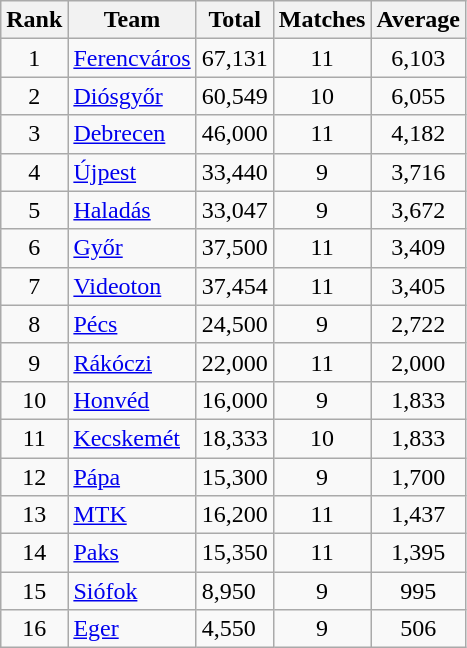<table class="wikitable" style="text-align:center">
<tr>
<th>Rank</th>
<th>Team</th>
<th>Total</th>
<th>Matches</th>
<th>Average</th>
</tr>
<tr>
<td>1</td>
<td align="left"><a href='#'>Ferencváros</a></td>
<td align="left">67,131</td>
<td>11</td>
<td>6,103</td>
</tr>
<tr>
<td>2</td>
<td align="left"><a href='#'>Diósgyőr</a></td>
<td align="left">60,549</td>
<td>10</td>
<td>6,055</td>
</tr>
<tr>
<td>3</td>
<td align="left"><a href='#'>Debrecen</a></td>
<td align="left">46,000</td>
<td>11</td>
<td>4,182</td>
</tr>
<tr>
<td>4</td>
<td align="left"><a href='#'>Újpest</a></td>
<td align="left">33,440</td>
<td>9</td>
<td>3,716</td>
</tr>
<tr>
<td>5</td>
<td align="left"><a href='#'>Haladás</a></td>
<td align="left">33,047</td>
<td>9</td>
<td>3,672</td>
</tr>
<tr>
<td>6</td>
<td align="left"><a href='#'>Győr</a></td>
<td align="left">37,500</td>
<td>11</td>
<td>3,409</td>
</tr>
<tr>
<td>7</td>
<td align="left"><a href='#'>Videoton</a></td>
<td align="left">37,454</td>
<td>11</td>
<td>3,405</td>
</tr>
<tr>
<td>8</td>
<td align="left"><a href='#'>Pécs</a></td>
<td align="left">24,500</td>
<td>9</td>
<td>2,722</td>
</tr>
<tr>
<td>9</td>
<td align="left"><a href='#'>Rákóczi</a></td>
<td align="left">22,000</td>
<td>11</td>
<td>2,000</td>
</tr>
<tr>
<td>10</td>
<td align="left"><a href='#'>Honvéd</a></td>
<td align="left">16,000</td>
<td>9</td>
<td>1,833</td>
</tr>
<tr>
<td>11</td>
<td align="left"><a href='#'>Kecskemét</a></td>
<td align="left">18,333</td>
<td>10</td>
<td>1,833</td>
</tr>
<tr>
<td>12</td>
<td align="left"><a href='#'>Pápa</a></td>
<td align="left">15,300</td>
<td>9</td>
<td>1,700</td>
</tr>
<tr>
<td>13</td>
<td align="left"><a href='#'>MTK</a></td>
<td align="left">16,200</td>
<td>11</td>
<td>1,437</td>
</tr>
<tr>
<td>14</td>
<td align="left"><a href='#'>Paks</a></td>
<td align="left">15,350</td>
<td>11</td>
<td>1,395</td>
</tr>
<tr>
<td>15</td>
<td align="left"><a href='#'>Siófok</a></td>
<td align="left">8,950</td>
<td>9</td>
<td>995</td>
</tr>
<tr>
<td>16</td>
<td align="left"><a href='#'>Eger</a></td>
<td align="left">4,550</td>
<td>9</td>
<td>506</td>
</tr>
</table>
